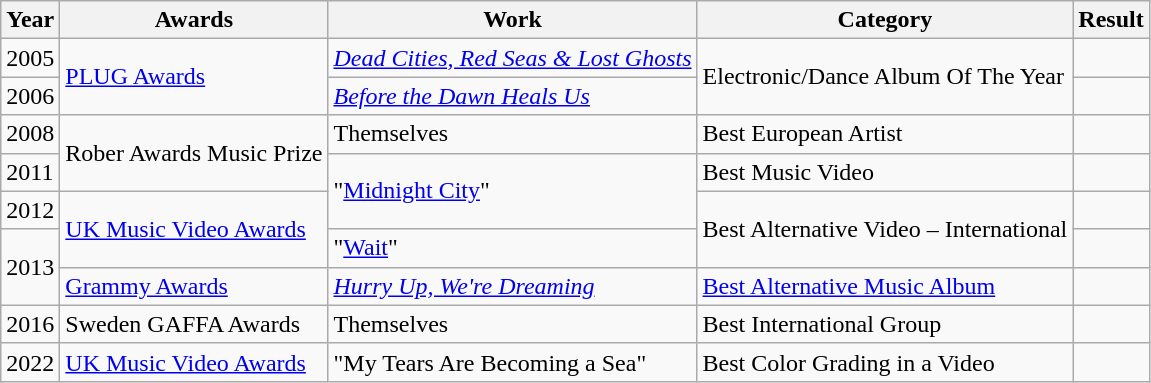<table class=wikitable>
<tr>
<th>Year</th>
<th>Awards</th>
<th>Work</th>
<th>Category</th>
<th>Result</th>
</tr>
<tr>
<td>2005</td>
<td rowspan=2><a href='#'>PLUG Awards</a></td>
<td><em><a href='#'>Dead Cities, Red Seas & Lost Ghosts</a></em></td>
<td rowspan=2>Electronic/Dance Album Of The Year</td>
<td></td>
</tr>
<tr>
<td>2006</td>
<td><em><a href='#'>Before the Dawn Heals Us</a></em></td>
<td></td>
</tr>
<tr>
<td>2008</td>
<td rowspan=2>Rober Awards Music Prize</td>
<td>Themselves</td>
<td>Best European Artist</td>
<td></td>
</tr>
<tr>
<td>2011</td>
<td rowspan=2>"<a href='#'>Midnight City</a>"</td>
<td>Best Music Video</td>
<td></td>
</tr>
<tr>
<td>2012</td>
<td rowspan="2"><a href='#'>UK Music Video Awards</a></td>
<td rowspan="2">Best Alternative Video – International</td>
<td></td>
</tr>
<tr>
<td rowspan="2">2013</td>
<td>"<a href='#'>Wait</a>"</td>
<td></td>
</tr>
<tr>
<td><a href='#'>Grammy Awards</a></td>
<td><em><a href='#'>Hurry Up, We're Dreaming</a></em></td>
<td><a href='#'>Best Alternative Music Album</a></td>
<td></td>
</tr>
<tr>
<td>2016</td>
<td>Sweden GAFFA Awards</td>
<td>Themselves</td>
<td>Best International Group</td>
<td></td>
</tr>
<tr>
<td>2022</td>
<td><a href='#'>UK Music Video Awards</a></td>
<td>"My Tears Are Becoming a Sea"</td>
<td>Best Color Grading in a Video</td>
<td></td>
</tr>
</table>
